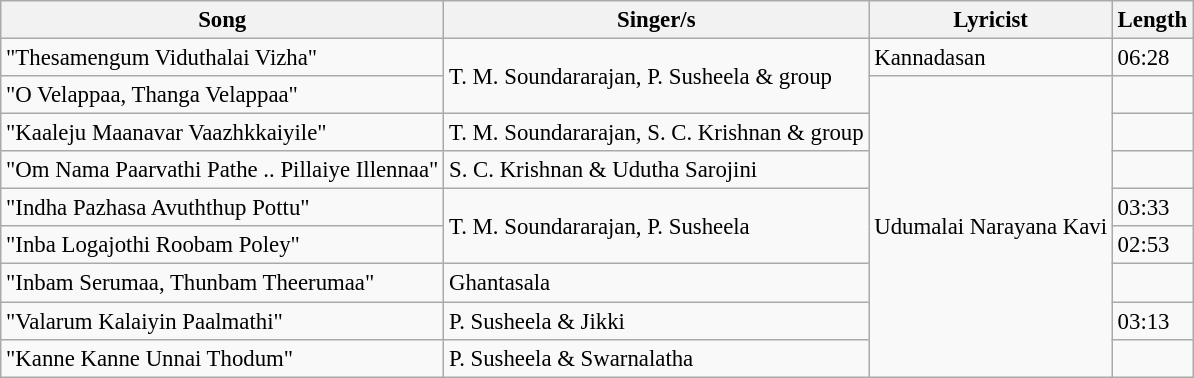<table class="wikitable" style="font-size:95%;">
<tr>
<th>Song</th>
<th>Singer/s</th>
<th>Lyricist</th>
<th>Length</th>
</tr>
<tr>
<td>"Thesamengum Viduthalai Vizha"</td>
<td rowspan=2>T. M. Soundararajan, P. Susheela & group</td>
<td>Kannadasan</td>
<td>06:28</td>
</tr>
<tr>
<td>"O Velappaa, Thanga Velappaa"</td>
<td rowspan=8>Udumalai Narayana Kavi</td>
<td></td>
</tr>
<tr>
<td>"Kaaleju Maanavar Vaazhkkaiyile"</td>
<td>T. M. Soundararajan, S. C. Krishnan & group</td>
<td></td>
</tr>
<tr>
<td>"Om Nama Paarvathi Pathe .. Pillaiye Illennaa"</td>
<td>S. C. Krishnan & Udutha Sarojini</td>
<td></td>
</tr>
<tr>
<td>"Indha Pazhasa Avuththup Pottu"</td>
<td rowspan=2>T. M. Soundararajan, P. Susheela</td>
<td>03:33</td>
</tr>
<tr>
<td>"Inba Logajothi Roobam Poley"</td>
<td>02:53</td>
</tr>
<tr>
<td>"Inbam Serumaa, Thunbam Theerumaa"</td>
<td>Ghantasala</td>
<td></td>
</tr>
<tr>
<td>"Valarum Kalaiyin Paalmathi"</td>
<td>P. Susheela & Jikki</td>
<td>03:13</td>
</tr>
<tr>
<td>"Kanne Kanne Unnai Thodum"</td>
<td>P. Susheela & Swarnalatha</td>
<td></td>
</tr>
</table>
